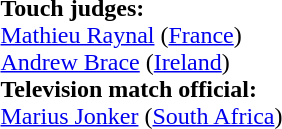<table style="width:100%; font-size:100%;">
<tr>
<td><br><br><strong>Touch judges:</strong>
<br><a href='#'>Mathieu Raynal</a> (<a href='#'>France</a>)
<br><a href='#'>Andrew Brace</a> (<a href='#'>Ireland</a>)
<br><strong>Television match official:</strong>
<br><a href='#'>Marius Jonker</a> (<a href='#'>South Africa</a>)</td>
</tr>
</table>
